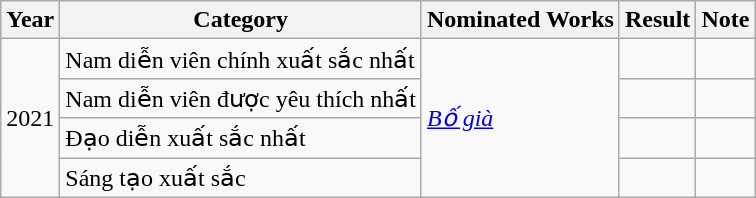<table class="wikitable plainrowheaders">
<tr>
<th>Year</th>
<th>Category</th>
<th>Nominated Works</th>
<th>Result</th>
<th>Note</th>
</tr>
<tr>
<td rowspan="4">2021</td>
<td>Nam diễn viên chính xuất sắc nhất</td>
<td rowspan="4"><em><a href='#'>Bố già</a></em></td>
<td></td>
<td></td>
</tr>
<tr>
<td>Nam diễn viên được yêu thích nhất</td>
<td></td>
<td></td>
</tr>
<tr>
<td>Đạo diễn xuất sắc nhất</td>
<td></td>
<td></td>
</tr>
<tr>
<td>Sáng tạo xuất sắc</td>
<td></td>
<td></td>
</tr>
</table>
